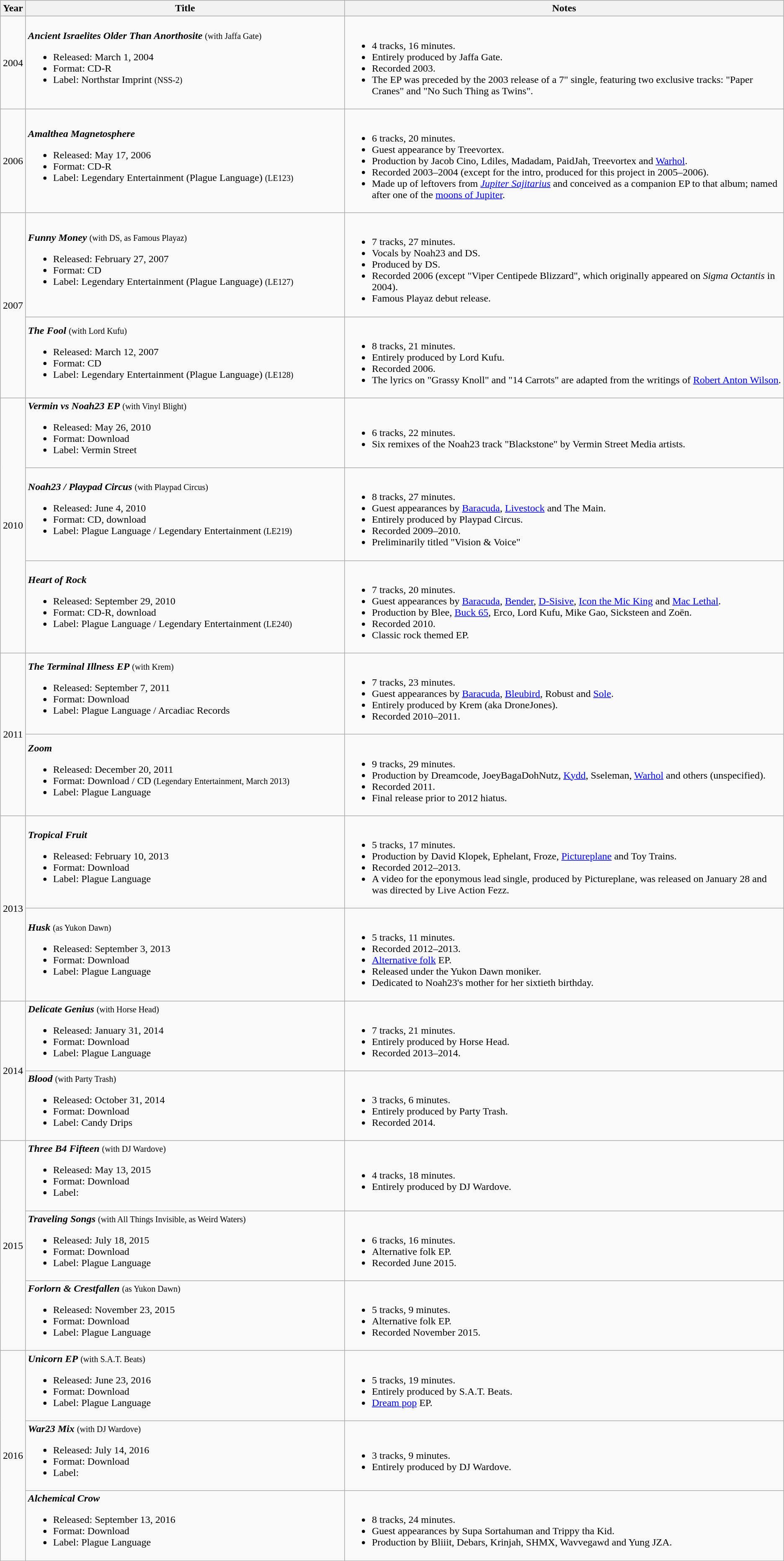<table class="wikitable">
<tr>
<th rowspan="1" style="width:33px;">Year</th>
<th rowspan="1" style="width:500px;">Title</th>
<th rowspan="1">Notes</th>
</tr>
<tr>
<td style="text-align:center;">2004</td>
<td><strong><em>Ancient Israelites Older Than Anorthosite</em></strong> <small>(with Jaffa Gate)</small><br><ul><li>Released: March 1, 2004</li><li>Format: CD-R</li><li>Label: Northstar Imprint <small>(NSS-2)</small></li></ul></td>
<td><br><ul><li>4 tracks, 16 minutes.</li><li>Entirely produced by Jaffa Gate.</li><li>Recorded 2003.</li><li>The EP was preceded by the 2003 release of a 7" single, featuring two exclusive tracks: "Paper Cranes" and "No Such Thing as Twins".</li></ul></td>
</tr>
<tr>
<td style="text-align:center;">2006</td>
<td><strong><em>Amalthea Magnetosphere</em></strong><br><ul><li>Released: May 17, 2006</li><li>Format: CD-R</li><li>Label: Legendary Entertainment (Plague Language) <small>(LE123)</small></li></ul></td>
<td><br><ul><li>6 tracks, 20 minutes.</li><li>Guest appearance by Treevortex.</li><li>Production by Jacob Cino, Ldiles, Madadam, PaidJah, Treevortex and <a href='#'>Warhol</a>.</li><li>Recorded 2003–2004 (except for the intro, produced for this project in 2005–2006).</li><li>Made up of leftovers from <em><a href='#'>Jupiter Sajitarius</a></em> and conceived as a companion EP to that album; named after one of the <a href='#'>moons of Jupiter</a>.</li></ul></td>
</tr>
<tr>
<td style="text-align:center;" rowspan="2">2007</td>
<td><strong><em>Funny Money</em></strong> <small>(with DS, as Famous Playaz)</small><br><ul><li>Released: February 27, 2007</li><li>Format: CD</li><li>Label: Legendary Entertainment (Plague Language) <small>(LE127)</small></li></ul></td>
<td><br><ul><li>7 tracks, 27 minutes.</li><li>Vocals by Noah23 and DS.</li><li>Produced by DS.</li><li>Recorded 2006 (except "Viper Centipede Blizzard", which originally appeared on <em>Sigma Octantis</em> in 2004).</li><li>Famous Playaz debut release.</li></ul></td>
</tr>
<tr>
<td><strong><em>The Fool</em></strong> <small>(with Lord Kufu)</small><br><ul><li>Released: March 12, 2007</li><li>Format: CD</li><li>Label: Legendary Entertainment (Plague Language) <small>(LE128)</small></li></ul></td>
<td><br><ul><li>8 tracks, 21 minutes.</li><li>Entirely produced by Lord Kufu.</li><li>Recorded 2006.</li><li>The lyrics on "Grassy Knoll" and "14 Carrots" are adapted from the writings of <a href='#'>Robert Anton Wilson</a>.</li></ul></td>
</tr>
<tr>
<td style="text-align:center;" rowspan="3">2010</td>
<td><strong><em>Vermin vs Noah23 EP</em></strong> <small>(with Vinyl Blight)</small><br><ul><li>Released: May 26, 2010</li><li>Format: Download</li><li>Label: Vermin Street</li></ul></td>
<td><br><ul><li>6 tracks, 22 minutes.</li><li>Six remixes of the Noah23 track "Blackstone" by Vermin Street Media artists.</li></ul></td>
</tr>
<tr>
<td><strong><em>Noah23 / Playpad Circus</em></strong> <small>(with Playpad Circus)</small><br><ul><li>Released: June 4, 2010</li><li>Format: CD, download</li><li>Label: Plague Language / Legendary Entertainment <small>(LE219)</small></li></ul></td>
<td><br><ul><li>8 tracks, 27 minutes.</li><li>Guest appearances by <a href='#'>Baracuda</a>, <a href='#'>Livestock</a> and The Main.</li><li>Entirely produced by Playpad Circus.</li><li>Recorded 2009–2010.</li><li>Preliminarily titled "Vision & Voice"</li></ul></td>
</tr>
<tr>
<td><strong><em>Heart of Rock</em></strong><br><ul><li>Released: September 29, 2010</li><li>Format: CD-R, download</li><li>Label: Plague Language / Legendary Entertainment <small>(LE240)</small></li></ul></td>
<td><br><ul><li>7 tracks, 20 minutes.</li><li>Guest appearances by <a href='#'>Baracuda</a>, <a href='#'>Bender</a>, <a href='#'>D-Sisive</a>, <a href='#'>Icon the Mic King</a> and <a href='#'>Mac Lethal</a>.</li><li>Production by Blee, <a href='#'>Buck 65</a>, Erco, Lord Kufu, Mike Gao, Sicksteen and Zoën.</li><li>Recorded 2010.</li><li>Classic rock themed EP.</li></ul></td>
</tr>
<tr>
<td style="text-align:center;" rowspan="2">2011</td>
<td><strong><em>The Terminal Illness EP</em></strong> <small>(with Krem)</small><br><ul><li>Released: September 7, 2011</li><li>Format: Download</li><li>Label: Plague Language / Arcadiac Records</li></ul></td>
<td><br><ul><li>7 tracks, 23 minutes.</li><li>Guest appearances by <a href='#'>Baracuda</a>, <a href='#'>Bleubird</a>, Robust and <a href='#'>Sole</a>.</li><li>Entirely produced by Krem (aka DroneJones).</li><li>Recorded 2010–2011.</li></ul></td>
</tr>
<tr>
<td><strong><em>Zoom</em></strong><br><ul><li>Released: December 20, 2011</li><li>Format: Download / CD <small>(Legendary Entertainment, March 2013)</small></li><li>Label: Plague Language</li></ul></td>
<td><br><ul><li>9 tracks, 29 minutes.</li><li>Production by Dreamcode, JoeyBagaDohNutz, <a href='#'>Kydd</a>, Sseleman, <a href='#'>Warhol</a> and others (unspecified).</li><li>Recorded 2011.</li><li>Final release prior to 2012 hiatus.</li></ul></td>
</tr>
<tr>
<td style="text-align:center;" rowspan="2">2013</td>
<td><strong><em>Tropical Fruit</em></strong><br><ul><li>Released: February 10, 2013</li><li>Format: Download</li><li>Label: Plague Language</li></ul></td>
<td><br><ul><li>5 tracks, 17 minutes.</li><li>Production by David Klopek, Ephelant, Froze, <a href='#'>Pictureplane</a> and Toy Trains.</li><li>Recorded 2012–2013.</li><li>A video for the eponymous lead single, produced by Pictureplane, was released on January 28 and was directed by Live Action Fezz.</li></ul></td>
</tr>
<tr>
<td><strong><em>Husk</em></strong> <small>(as Yukon Dawn)</small><br><ul><li>Released: September 3, 2013</li><li>Format: Download</li><li>Label: Plague Language</li></ul></td>
<td><br><ul><li>5 tracks, 11 minutes.</li><li>Recorded 2012–2013.</li><li><a href='#'>Alternative folk</a> EP.</li><li>Released under the Yukon Dawn moniker.</li><li>Dedicated to Noah23's mother for her sixtieth birthday.</li></ul></td>
</tr>
<tr>
<td style="text-align:center;" rowspan="2">2014</td>
<td><strong><em>Delicate Genius</em></strong> <small>(with Horse Head)</small><br><ul><li>Released: January 31, 2014</li><li>Format: Download</li><li>Label: Plague Language</li></ul></td>
<td><br><ul><li>7 tracks, 21 minutes.</li><li>Entirely produced by Horse Head.</li><li>Recorded 2013–2014.</li></ul></td>
</tr>
<tr>
<td><strong><em>Blood</em></strong> <small>(with Party Trash)</small><br><ul><li>Released: October 31, 2014</li><li>Format: Download</li><li>Label: Candy Drips</li></ul></td>
<td><br><ul><li>3 tracks, 6 minutes.</li><li>Entirely produced by Party Trash.</li><li>Recorded 2014.</li></ul></td>
</tr>
<tr>
<td style="text-align:center;" rowspan="3">2015</td>
<td><strong><em>Three B4 Fifteen</em></strong> <small>(with DJ Wardove)</small><br><ul><li>Released: May 13, 2015</li><li>Format: Download</li><li>Label:</li></ul></td>
<td><br><ul><li>4 tracks, 18 minutes.</li><li>Entirely produced by DJ Wardove.</li></ul></td>
</tr>
<tr>
<td><strong><em>Traveling Songs</em></strong> <small>(with All Things Invisible, as Weird Waters)</small><br><ul><li>Released: July 18, 2015</li><li>Format: Download</li><li>Label: Plague Language</li></ul></td>
<td><br><ul><li>6 tracks, 16 minutes.</li><li>Alternative folk EP.</li><li>Recorded June 2015.</li></ul></td>
</tr>
<tr>
<td><strong><em>Forlorn & Crestfallen</em></strong> <small>(as Yukon Dawn)</small><br><ul><li>Released: November 23, 2015</li><li>Format: Download</li><li>Label: Plague Language</li></ul></td>
<td><br><ul><li>5 tracks, 9 minutes.</li><li>Alternative folk EP.</li><li>Recorded November 2015.</li></ul></td>
</tr>
<tr>
<td style="text-align:center;" rowspan="3">2016</td>
<td><strong><em>Unicorn EP</em></strong> <small>(with S.A.T. Beats)</small><br><ul><li>Released: June 23, 2016</li><li>Format: Download</li><li>Label: Plague Language</li></ul></td>
<td><br><ul><li>5 tracks, 19 minutes.</li><li>Entirely produced by S.A.T. Beats.</li><li><a href='#'>Dream pop</a> EP.</li></ul></td>
</tr>
<tr>
<td><strong><em>War23 Mix</em></strong> <small>(with DJ Wardove)</small><br><ul><li>Released: July 14, 2016</li><li>Format: Download</li><li>Label:</li></ul></td>
<td><br><ul><li>3 tracks, 9 minutes.</li><li>Entirely produced by DJ Wardove.</li></ul></td>
</tr>
<tr>
<td><strong><em>Alchemical Crow</em></strong><br><ul><li>Released: September 13, 2016</li><li>Format: Download</li><li>Label: Plague Language</li></ul></td>
<td><br><ul><li>8 tracks, 24 minutes.</li><li>Guest appearances by Supa Sortahuman and Trippy tha Kid.</li><li>Production by Bliiit, Debars, Krinjah, SHMX, Wavvegawd and Yung JZA.</li></ul></td>
</tr>
<tr>
</tr>
</table>
